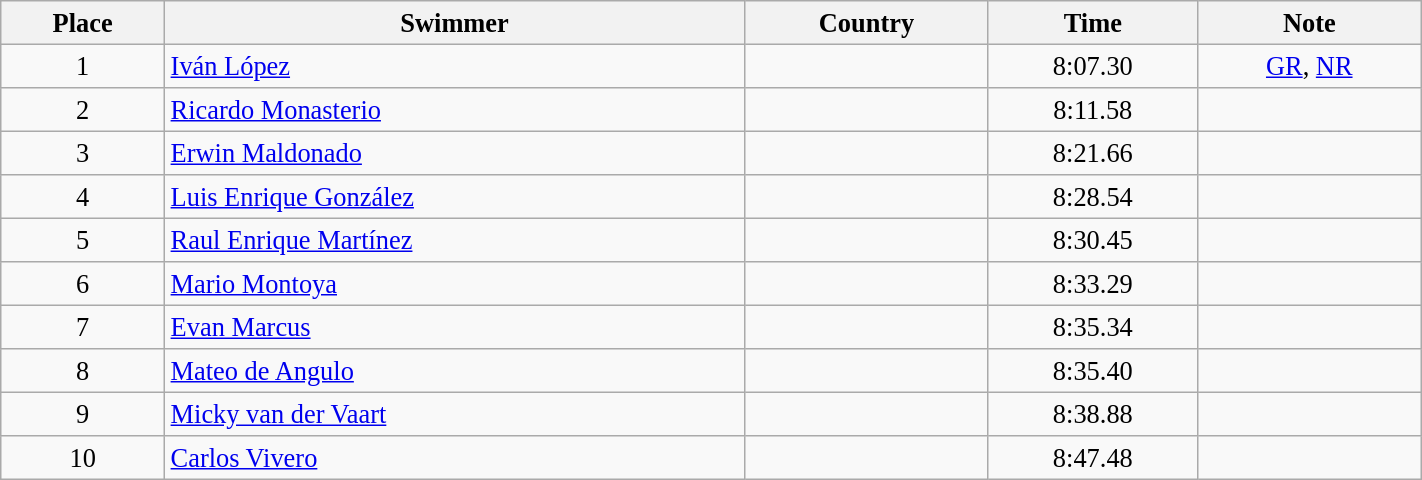<table class="wikitable" style=" text-align:center; font-size:110%;" width="75%">
<tr>
<th>Place</th>
<th>Swimmer</th>
<th>Country</th>
<th>Time</th>
<th>Note</th>
</tr>
<tr>
<td>1</td>
<td align=left><a href='#'>Iván López</a></td>
<td align=left></td>
<td>8:07.30</td>
<td><a href='#'>GR</a>, <a href='#'>NR</a></td>
</tr>
<tr>
<td>2</td>
<td align=left><a href='#'>Ricardo Monasterio</a></td>
<td align=left></td>
<td>8:11.58</td>
<td></td>
</tr>
<tr>
<td>3</td>
<td align=left><a href='#'>Erwin Maldonado</a></td>
<td align=left></td>
<td>8:21.66</td>
<td></td>
</tr>
<tr>
<td>4</td>
<td align=left><a href='#'>Luis Enrique González</a></td>
<td align=left></td>
<td>8:28.54</td>
<td></td>
</tr>
<tr>
<td>5</td>
<td align=left><a href='#'>Raul Enrique Martínez</a></td>
<td align=left></td>
<td>8:30.45</td>
<td></td>
</tr>
<tr>
<td>6</td>
<td align=left><a href='#'>Mario Montoya</a></td>
<td align=left></td>
<td>8:33.29</td>
<td></td>
</tr>
<tr>
<td>7</td>
<td align=left><a href='#'>Evan Marcus</a></td>
<td align=left></td>
<td>8:35.34</td>
<td></td>
</tr>
<tr>
<td>8</td>
<td align=left><a href='#'>Mateo de Angulo</a></td>
<td align=left></td>
<td>8:35.40</td>
<td></td>
</tr>
<tr>
<td>9</td>
<td align=left><a href='#'>Micky van der Vaart</a></td>
<td align=left></td>
<td>8:38.88</td>
<td></td>
</tr>
<tr>
<td>10</td>
<td align=left><a href='#'>Carlos Vivero</a></td>
<td align=left></td>
<td>8:47.48</td>
<td></td>
</tr>
</table>
